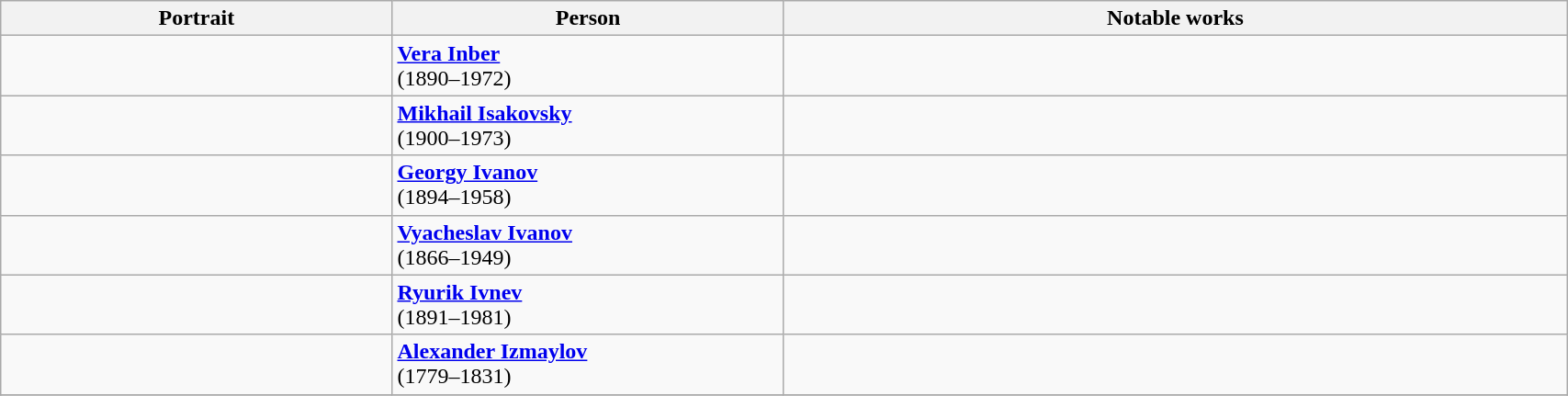<table class="wikitable" style="width:90%;">
<tr>
<th style="width:25%;">Portrait</th>
<th style="width:25%;">Person</th>
<th style="width:50%;">Notable works</th>
</tr>
<tr>
<td align=center></td>
<td><strong><a href='#'>Vera Inber</a></strong><br> (1890–1972)</td>
<td></td>
</tr>
<tr>
<td align=center></td>
<td><strong><a href='#'>Mikhail Isakovsky</a></strong><br> (1900–1973)</td>
<td></td>
</tr>
<tr>
<td align=center></td>
<td><strong><a href='#'>Georgy Ivanov</a></strong><br> (1894–1958)</td>
<td></td>
</tr>
<tr>
<td align=center></td>
<td><strong><a href='#'>Vyacheslav Ivanov</a></strong> <br>(1866–1949)</td>
<td></td>
</tr>
<tr>
<td align=center></td>
<td><strong><a href='#'>Ryurik Ivnev</a></strong> <br>(1891–1981)</td>
<td></td>
</tr>
<tr>
<td align=center></td>
<td><strong><a href='#'>Alexander Izmaylov</a></strong><br>(1779–1831)</td>
<td></td>
</tr>
<tr>
</tr>
</table>
